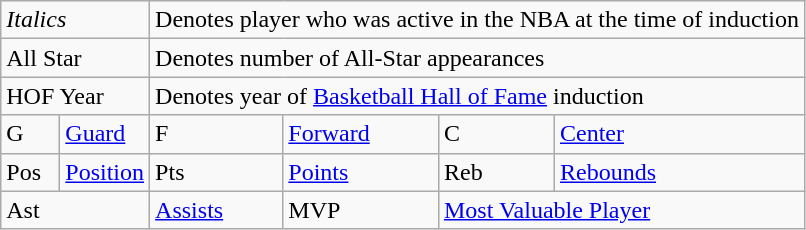<table class="wikitable">
<tr>
<td style="width:3em" colspan=2><em>Italics</em></td>
<td colspan=5>Denotes player who was active in the NBA at the time of induction</td>
</tr>
<tr>
<td colspan=2>All Star</td>
<td colspan=5>Denotes number of All-Star appearances</td>
</tr>
<tr>
<td colspan=2>HOF Year</td>
<td colspan=5>Denotes year of <a href='#'>Basketball Hall of Fame</a> induction</td>
</tr>
<tr>
<td style="width:2em">G</td>
<td colspan=2><a href='#'>Guard</a></td>
<td>F</td>
<td><a href='#'>Forward</a></td>
<td>C</td>
<td><a href='#'>Center</a></td>
</tr>
<tr>
<td style="width:2em">Pos</td>
<td colspan=2><a href='#'>Position</a></td>
<td>Pts</td>
<td><a href='#'>Points</a></td>
<td>Reb</td>
<td><a href='#'>Rebounds</a></td>
</tr>
<tr>
<td style="width:5em" colspan=2>Ast</td>
<td colspan=2><a href='#'>Assists</a></td>
<td>MVP</td>
<td colspan=2><a href='#'>Most Valuable Player</a></td>
</tr>
</table>
